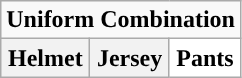<table class="wikitable">
<tr>
<td align="center" Colspan="3"><strong>Uniform Combination</strong></td>
</tr>
<tr align="center">
<th>Helmet</th>
<th>Jersey</th>
<th style="background:#FFFFFF;">Pants</th>
</tr>
</table>
